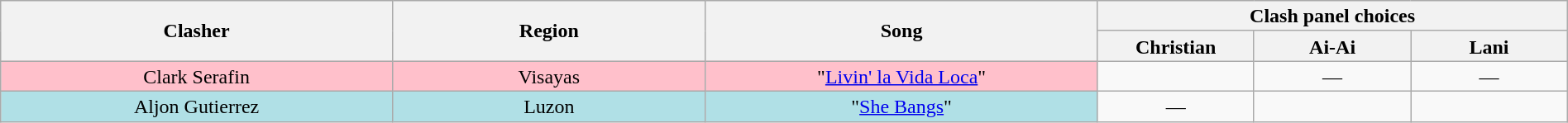<table class="wikitable" style="text-align:center; line-height:17px; width:100%;">
<tr>
<th rowspan="2" width="25%">Clasher</th>
<th rowspan="2">Region</th>
<th rowspan="2" width="25%">Song</th>
<th colspan="3" width="30%">Clash panel choices</th>
</tr>
<tr>
<th width="10%">Christian</th>
<th width="10%">Ai-Ai</th>
<th width="10%">Lani</th>
</tr>
<tr>
<td style="background:pink;">Clark Serafin</td>
<td style="background:pink;">Visayas</td>
<td style="background:pink;">"<a href='#'>Livin' la Vida Loca</a>"</td>
<td><strong></strong></td>
<td>—</td>
<td>—</td>
</tr>
<tr>
<td style="background:#b0e0e6;">Aljon Gutierrez</td>
<td style="background:#b0e0e6;">Luzon</td>
<td style="background:#b0e0e6;">"<a href='#'>She Bangs</a>"</td>
<td>—</td>
<td><strong></strong></td>
<td><strong></strong></td>
</tr>
</table>
